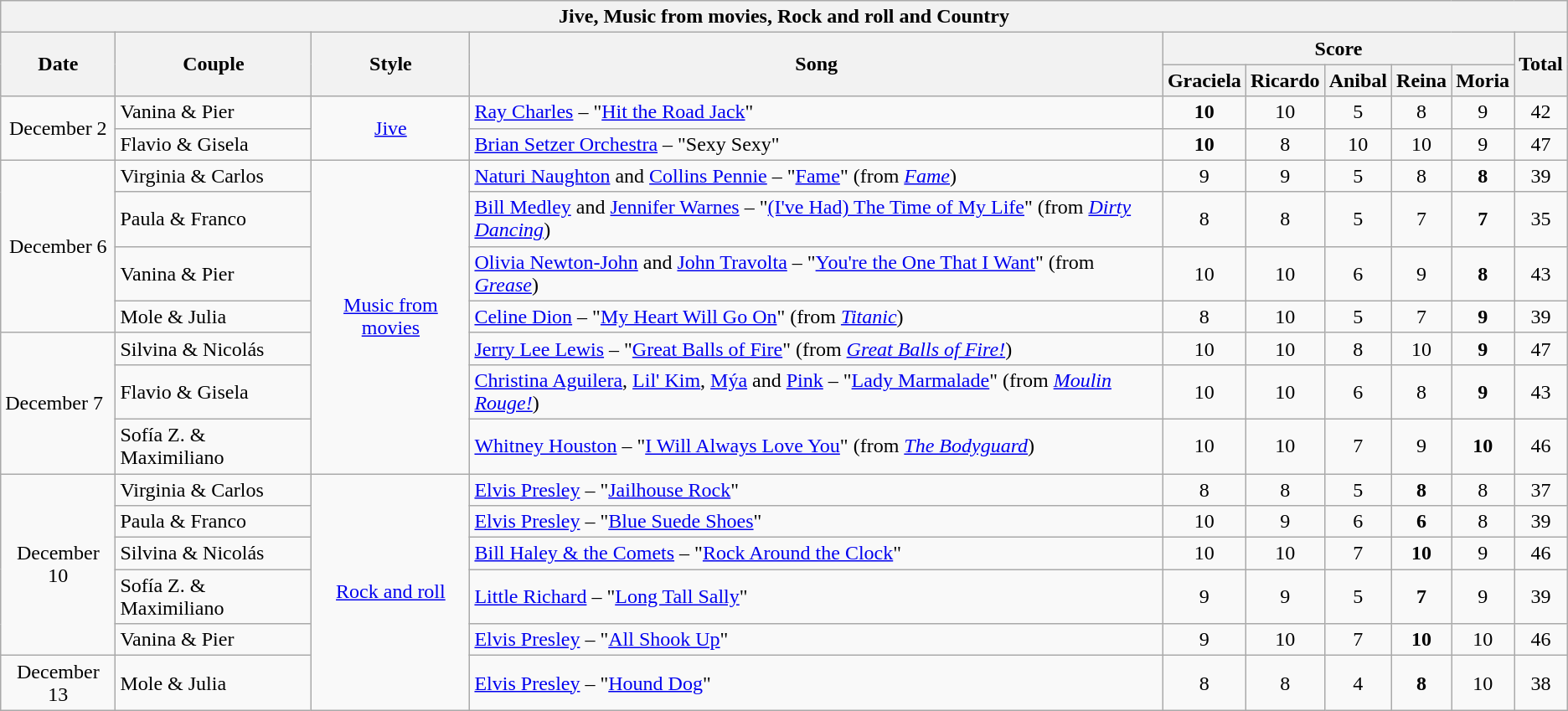<table class="wikitable collapsible collapsed">
<tr>
<th colspan="10" align=center><strong>Jive, Music from movies, Rock and roll and Country</strong></th>
</tr>
<tr>
<th rowspan="2">Date</th>
<th rowspan="2">Couple</th>
<th rowspan="2">Style</th>
<th rowspan="2">Song</th>
<th colspan="5">Score</th>
<th rowspan="2">Total</th>
</tr>
<tr>
<th>Graciela</th>
<th>Ricardo</th>
<th>Anibal</th>
<th>Reina</th>
<th>Moria</th>
</tr>
<tr>
<td rowspan="2" style="text-align:center;">December 2</td>
<td>Vanina & Pier</td>
<td rowspan="2" style="text-align:center;"><a href='#'>Jive</a></td>
<td><a href='#'>Ray Charles</a> – "<a href='#'>Hit the Road Jack</a>"</td>
<td style="text-align:center;"><strong>10</strong></td>
<td style="text-align:center;">10</td>
<td style="text-align:center;">5</td>
<td style="text-align:center;">8</td>
<td style="text-align:center;">9</td>
<td style="text-align:center;">42</td>
</tr>
<tr>
<td>Flavio & Gisela</td>
<td><a href='#'>Brian Setzer Orchestra</a> – "Sexy Sexy"</td>
<td style="text-align:center;"><strong>10</strong></td>
<td style="text-align:center;">8</td>
<td style="text-align:center;">10</td>
<td style="text-align:center;">10</td>
<td style="text-align:center;">9</td>
<td style="text-align:center;">47</td>
</tr>
<tr>
<td rowspan="4" style="text-align:center;">December 6</td>
<td>Virginia & Carlos</td>
<td rowspan="7" style="text-align:center;"><a href='#'>Music from movies</a></td>
<td><a href='#'>Naturi Naughton</a> and <a href='#'>Collins Pennie</a> – "<a href='#'>Fame</a>" (from <em><a href='#'>Fame</a></em>)</td>
<td style="text-align:center;">9</td>
<td style="text-align:center;">9</td>
<td style="text-align:center;">5</td>
<td style="text-align:center;">8</td>
<td style="text-align:center;"><strong>8</strong></td>
<td style="text-align:center;">39</td>
</tr>
<tr>
<td>Paula & Franco</td>
<td><a href='#'>Bill Medley</a> and <a href='#'>Jennifer Warnes</a> – "<a href='#'>(I've Had) The Time of My Life</a>" (from <em><a href='#'>Dirty Dancing</a></em>)</td>
<td style="text-align:center;">8</td>
<td style="text-align:center;">8</td>
<td style="text-align:center;">5</td>
<td style="text-align:center;">7</td>
<td style="text-align:center;"><strong>7</strong></td>
<td style="text-align:center;">35</td>
</tr>
<tr>
<td>Vanina & Pier</td>
<td><a href='#'>Olivia Newton-John</a> and <a href='#'>John Travolta</a> – "<a href='#'>You're the One That I Want</a>" (from <em><a href='#'>Grease</a></em>)</td>
<td style="text-align:center;">10</td>
<td style="text-align:center;">10</td>
<td style="text-align:center;">6</td>
<td style="text-align:center;">9</td>
<td style="text-align:center;"><strong>8</strong></td>
<td style="text-align:center;">43</td>
</tr>
<tr>
<td>Mole & Julia</td>
<td><a href='#'>Celine Dion</a> – "<a href='#'>My Heart Will Go On</a>" (from <em><a href='#'>Titanic</a></em>)</td>
<td style="text-align:center;">8</td>
<td style="text-align:center;">10</td>
<td style="text-align:center;">5</td>
<td style="text-align:center;">7</td>
<td style="text-align:center;"><strong>9</strong></td>
<td style="text-align:center;">39</td>
</tr>
<tr>
<td rowspan="3">December 7</td>
<td>Silvina & Nicolás</td>
<td><a href='#'>Jerry Lee Lewis</a> – "<a href='#'>Great Balls of Fire</a>" (from <em><a href='#'>Great Balls of Fire!</a></em>)</td>
<td style="text-align:center;">10</td>
<td style="text-align:center;">10</td>
<td style="text-align:center;">8</td>
<td style="text-align:center;">10</td>
<td style="text-align:center;"><strong>9</strong></td>
<td style="text-align:center;">47</td>
</tr>
<tr>
<td>Flavio & Gisela</td>
<td><a href='#'>Christina Aguilera</a>, <a href='#'>Lil' Kim</a>, <a href='#'>Mýa</a> and <a href='#'>Pink</a> – "<a href='#'>Lady Marmalade</a>" (from <em><a href='#'>Moulin Rouge!</a></em>)</td>
<td style="text-align:center;">10</td>
<td style="text-align:center;">10</td>
<td style="text-align:center;">6</td>
<td style="text-align:center;">8</td>
<td style="text-align:center;"><strong>9</strong></td>
<td style="text-align:center;">43</td>
</tr>
<tr>
<td>Sofía Z. & Maximiliano</td>
<td><a href='#'>Whitney Houston</a> – "<a href='#'>I Will Always Love You</a>" (from <em><a href='#'>The Bodyguard</a></em>)</td>
<td style="text-align:center;">10</td>
<td style="text-align:center;">10</td>
<td style="text-align:center;">7</td>
<td style="text-align:center;">9</td>
<td style="text-align:center;"><strong>10</strong></td>
<td style="text-align:center;">46</td>
</tr>
<tr>
<td rowspan="5" style="text-align:center;">December 10</td>
<td>Virginia & Carlos</td>
<td rowspan="6" style="text-align:center;"><a href='#'>Rock and roll</a></td>
<td><a href='#'>Elvis Presley</a> – "<a href='#'>Jailhouse Rock</a>"</td>
<td style="text-align:center;">8</td>
<td style="text-align:center;">8</td>
<td style="text-align:center;">5</td>
<td style="text-align:center;"><strong>8</strong></td>
<td style="text-align:center;">8</td>
<td style="text-align:center;">37</td>
</tr>
<tr>
<td>Paula & Franco</td>
<td><a href='#'>Elvis Presley</a> – "<a href='#'>Blue Suede Shoes</a>"</td>
<td style="text-align:center;">10</td>
<td style="text-align:center;">9</td>
<td style="text-align:center;">6</td>
<td style="text-align:center;"><strong>6</strong></td>
<td style="text-align:center;">8</td>
<td style="text-align:center;">39</td>
</tr>
<tr>
<td>Silvina & Nicolás</td>
<td><a href='#'>Bill Haley & the Comets</a> – "<a href='#'>Rock Around the Clock</a>"</td>
<td style="text-align:center;">10</td>
<td style="text-align:center;">10</td>
<td style="text-align:center;">7</td>
<td style="text-align:center;"><strong>10</strong></td>
<td style="text-align:center;">9</td>
<td style="text-align:center;">46</td>
</tr>
<tr>
<td>Sofía Z. & Maximiliano</td>
<td><a href='#'>Little Richard</a> – "<a href='#'>Long Tall Sally</a>"</td>
<td style="text-align:center;">9</td>
<td style="text-align:center;">9</td>
<td style="text-align:center;">5</td>
<td style="text-align:center;"><strong>7</strong></td>
<td style="text-align:center;">9</td>
<td style="text-align:center;">39</td>
</tr>
<tr>
<td>Vanina & Pier</td>
<td><a href='#'>Elvis Presley</a> – "<a href='#'>All Shook Up</a>"</td>
<td style="text-align:center;">9</td>
<td style="text-align:center;">10</td>
<td style="text-align:center;">7</td>
<td style="text-align:center;"><strong>10</strong></td>
<td style="text-align:center;">10</td>
<td style="text-align:center;">46</td>
</tr>
<tr>
<td style="text-align:center;">December 13</td>
<td>Mole & Julia</td>
<td><a href='#'>Elvis Presley</a> – "<a href='#'>Hound Dog</a>"</td>
<td style="text-align:center;">8</td>
<td style="text-align:center;">8</td>
<td style="text-align:center;">4</td>
<td style="text-align:center;"><strong>8</strong></td>
<td style="text-align:center;">10</td>
<td style="text-align:center;">38</td>
</tr>
</table>
